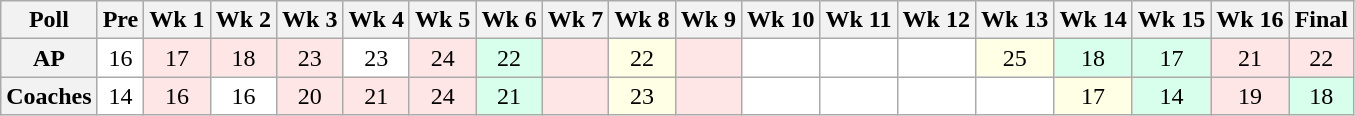<table class="wikitable" style="white-space:nowrap;">
<tr>
<th>Poll</th>
<th>Pre</th>
<th>Wk 1</th>
<th>Wk 2</th>
<th>Wk 3</th>
<th>Wk 4</th>
<th>Wk 5</th>
<th>Wk 6</th>
<th>Wk 7</th>
<th>Wk 8</th>
<th>Wk 9</th>
<th>Wk 10</th>
<th>Wk 11</th>
<th>Wk 12</th>
<th>Wk 13</th>
<th>Wk 14</th>
<th>Wk 15</th>
<th>Wk 16</th>
<th>Final</th>
</tr>
<tr style="text-align:center;">
<th>AP</th>
<td style="background:#FFF;">16</td>
<td style="background:#FFE6E6;">17</td>
<td style="background:#FFE6E6;">18</td>
<td style="background:#FFE6E6;">23</td>
<td style="background:#FFF;">23</td>
<td style="background:#FFE6E6;">24</td>
<td style="background:#D8FFEB;">22</td>
<td style="background:#FFE6E6;"></td>
<td style="background:#FFFFE6;">22</td>
<td style="background:#FFE6E6;"></td>
<td style="background:#FFF;"></td>
<td style="background:#FFF;"></td>
<td style="background:#FFF;"></td>
<td style="background:#FFFFE6;">25</td>
<td style="background:#D8FFEB;">18</td>
<td style="background:#D8FFEB;">17</td>
<td style="background:#FFE6E6;">21</td>
<td style="background:#FFE6E6;">22</td>
</tr>
<tr style="text-align:center;">
<th>Coaches</th>
<td style="background:#FFF;">14</td>
<td style="background:#FFE6E6;">16</td>
<td style="background:#FFF;">16</td>
<td style="background:#FFE6E6;">20</td>
<td style="background:#FFE6E6;">21</td>
<td style="background:#FFE6E6;">24</td>
<td style="background:#D8FFEB;">21</td>
<td style="background:#FFE6E6;"></td>
<td style="background:#FFFFE6;">23</td>
<td style="background:#FFE6E6;"></td>
<td style="background:#FFF;"></td>
<td style="background:#FFF;"></td>
<td style="background:#FFF;"></td>
<td style="background:#FFF;"></td>
<td style="background:#FFFFE6;">17</td>
<td style="background:#D8FFEB;">14</td>
<td style="background:#FFE6E6;">19</td>
<td style="background:#D8FFEB;">18</td>
</tr>
</table>
